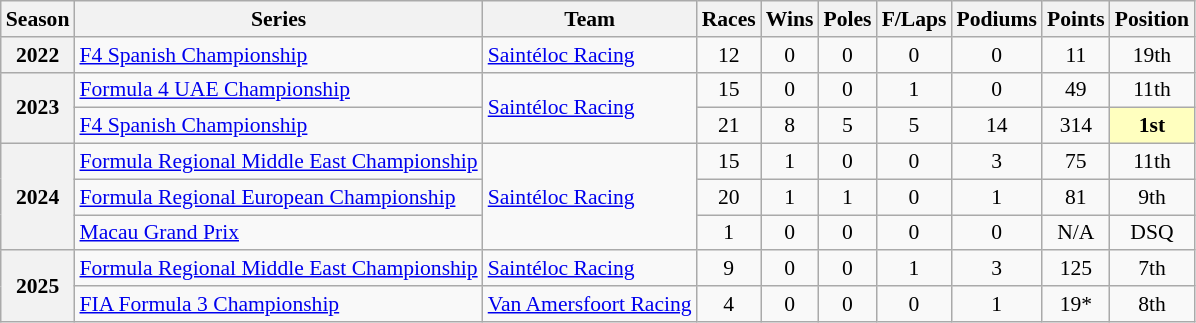<table class="wikitable" style="font-size: 90%; text-align:center;">
<tr>
<th>Season</th>
<th>Series</th>
<th>Team</th>
<th>Races</th>
<th>Wins</th>
<th>Poles</th>
<th>F/Laps</th>
<th>Podiums</th>
<th>Points</th>
<th>Position</th>
</tr>
<tr>
<th>2022</th>
<td style="text-align:left;"><a href='#'>F4 Spanish Championship</a></td>
<td style="text-align:left;"><a href='#'>Saintéloc Racing</a></td>
<td>12</td>
<td>0</td>
<td>0</td>
<td>0</td>
<td>0</td>
<td>11</td>
<td>19th</td>
</tr>
<tr>
<th rowspan="2">2023</th>
<td style="text-align:left;"><a href='#'>Formula 4 UAE Championship</a></td>
<td style="text-align:left;" rowspan="2"><a href='#'>Saintéloc Racing</a></td>
<td>15</td>
<td>0</td>
<td>0</td>
<td>1</td>
<td>0</td>
<td>49</td>
<td>11th</td>
</tr>
<tr>
<td style="text-align:left;"><a href='#'>F4 Spanish Championship</a></td>
<td>21</td>
<td>8</td>
<td>5</td>
<td>5</td>
<td>14</td>
<td>314</td>
<td style="background:#FFFFBF"><strong>1st</strong></td>
</tr>
<tr>
<th rowspan="3">2024</th>
<td style="text-align:left;"><a href='#'>Formula Regional Middle East Championship</a></td>
<td style="text-align:left;" rowspan="3"><a href='#'>Saintéloc Racing</a></td>
<td>15</td>
<td>1</td>
<td>0</td>
<td>0</td>
<td>3</td>
<td>75</td>
<td>11th</td>
</tr>
<tr>
<td style="text-align:left;"><a href='#'>Formula Regional European Championship</a></td>
<td>20</td>
<td>1</td>
<td>1</td>
<td>0</td>
<td>1</td>
<td>81</td>
<td>9th</td>
</tr>
<tr>
<td style="text-align:left;"><a href='#'>Macau Grand Prix</a></td>
<td>1</td>
<td>0</td>
<td>0</td>
<td>0</td>
<td>0</td>
<td>N/A</td>
<td>DSQ</td>
</tr>
<tr>
<th rowspan="2">2025</th>
<td style="text-align:left;"><a href='#'>Formula Regional Middle East Championship</a></td>
<td style="text-align:left;"><a href='#'>Saintéloc Racing</a></td>
<td>9</td>
<td>0</td>
<td>0</td>
<td>1</td>
<td>3</td>
<td>125</td>
<td>7th</td>
</tr>
<tr>
<td style="text-align:left;"><a href='#'>FIA Formula 3 Championship</a></td>
<td style="text-align:left;"><a href='#'>Van Amersfoort Racing</a></td>
<td>4</td>
<td>0</td>
<td>0</td>
<td>0</td>
<td>1</td>
<td>19*</td>
<td style="background:#;">8th</td>
</tr>
</table>
